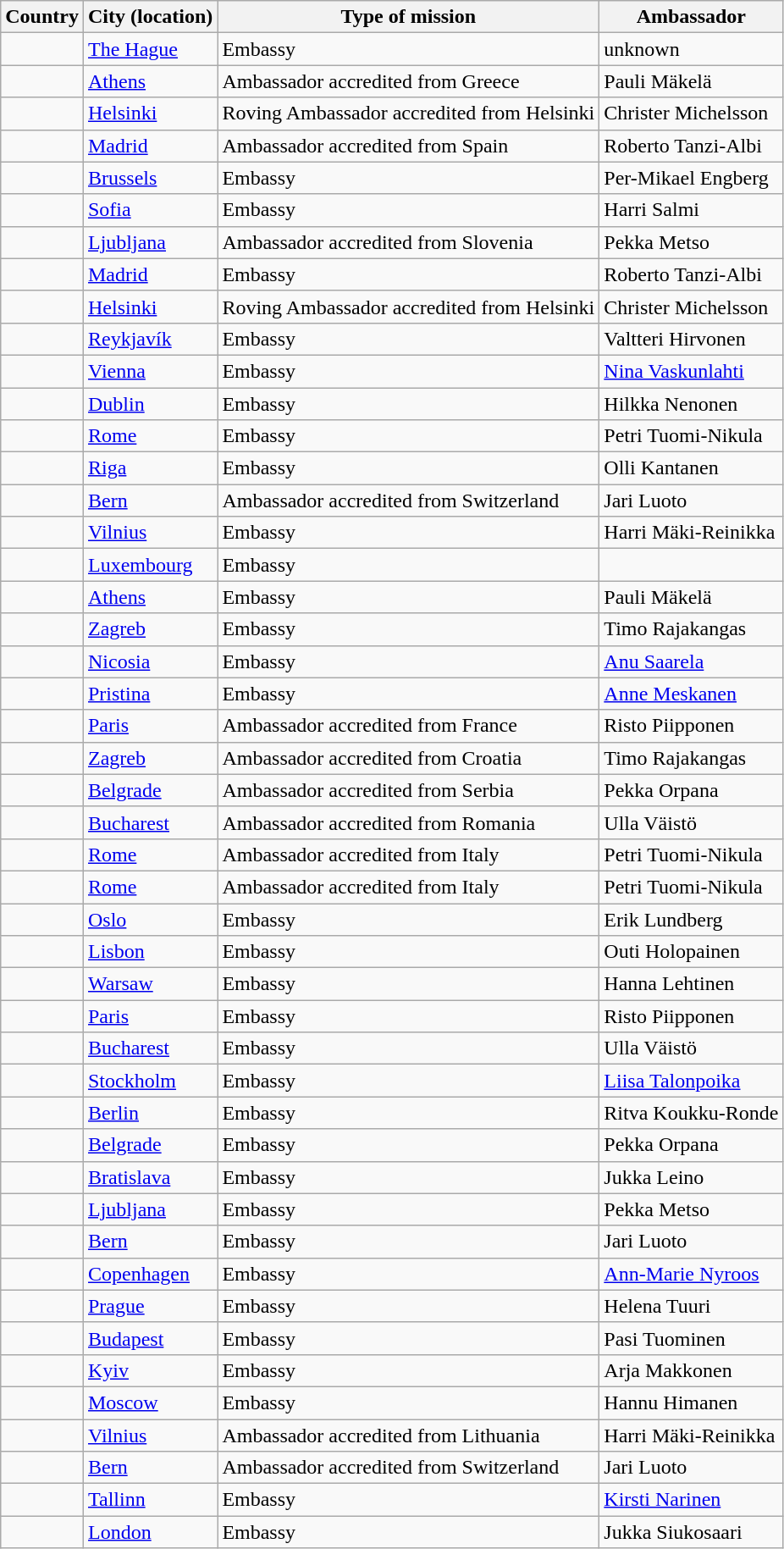<table class="wikitable sortable">
<tr>
<th>Country</th>
<th>City (location)</th>
<th>Type of mission</th>
<th>Ambassador</th>
</tr>
<tr>
<td></td>
<td><a href='#'>The Hague</a></td>
<td>Embassy</td>
<td>unknown</td>
</tr>
<tr>
<td></td>
<td><a href='#'>Athens</a></td>
<td>Ambassador accredited from Greece</td>
<td>Pauli Mäkelä</td>
</tr>
<tr>
<td></td>
<td><a href='#'>Helsinki</a></td>
<td>Roving Ambassador accredited from Helsinki</td>
<td>Christer Michelsson</td>
</tr>
<tr>
<td></td>
<td><a href='#'>Madrid</a></td>
<td>Ambassador accredited from Spain</td>
<td>Roberto Tanzi-Albi</td>
</tr>
<tr>
<td></td>
<td><a href='#'>Brussels</a></td>
<td>Embassy</td>
<td>Per-Mikael Engberg</td>
</tr>
<tr>
<td></td>
<td><a href='#'>Sofia</a></td>
<td>Embassy</td>
<td>Harri Salmi</td>
</tr>
<tr>
<td></td>
<td><a href='#'>Ljubljana</a></td>
<td>Ambassador accredited from Slovenia</td>
<td>Pekka Metso</td>
</tr>
<tr>
<td></td>
<td><a href='#'>Madrid</a></td>
<td>Embassy</td>
<td>Roberto Tanzi-Albi</td>
</tr>
<tr>
<td></td>
<td><a href='#'>Helsinki</a></td>
<td>Roving Ambassador accredited from Helsinki</td>
<td>Christer Michelsson</td>
</tr>
<tr>
<td></td>
<td><a href='#'>Reykjavík</a></td>
<td>Embassy</td>
<td>Valtteri Hirvonen</td>
</tr>
<tr>
<td></td>
<td><a href='#'>Vienna</a></td>
<td>Embassy</td>
<td><a href='#'>Nina Vaskunlahti</a></td>
</tr>
<tr>
<td></td>
<td><a href='#'>Dublin</a></td>
<td>Embassy</td>
<td>Hilkka Nenonen</td>
</tr>
<tr>
<td></td>
<td><a href='#'>Rome</a></td>
<td>Embassy</td>
<td>Petri Tuomi-Nikula</td>
</tr>
<tr>
<td></td>
<td><a href='#'>Riga</a></td>
<td>Embassy</td>
<td>Olli Kantanen</td>
</tr>
<tr>
<td></td>
<td><a href='#'>Bern</a></td>
<td>Ambassador accredited from Switzerland</td>
<td>Jari Luoto</td>
</tr>
<tr>
<td></td>
<td><a href='#'>Vilnius</a></td>
<td>Embassy</td>
<td>Harri Mäki-Reinikka</td>
</tr>
<tr>
<td></td>
<td><a href='#'>Luxembourg</a></td>
<td>Embassy</td>
<td></td>
</tr>
<tr>
<td></td>
<td><a href='#'>Athens</a></td>
<td>Embassy</td>
<td>Pauli Mäkelä</td>
</tr>
<tr>
<td></td>
<td><a href='#'>Zagreb</a></td>
<td>Embassy</td>
<td>Timo Rajakangas</td>
</tr>
<tr>
<td></td>
<td><a href='#'>Nicosia</a></td>
<td>Embassy</td>
<td><a href='#'>Anu Saarela</a></td>
</tr>
<tr>
<td></td>
<td><a href='#'>Pristina</a></td>
<td>Embassy</td>
<td><a href='#'>Anne Meskanen</a></td>
</tr>
<tr>
<td></td>
<td><a href='#'>Paris</a></td>
<td>Ambassador accredited from France</td>
<td>Risto Piipponen</td>
</tr>
<tr>
<td></td>
<td><a href='#'>Zagreb</a></td>
<td>Ambassador accredited from Croatia</td>
<td>Timo Rajakangas</td>
</tr>
<tr>
<td></td>
<td><a href='#'>Belgrade</a></td>
<td>Ambassador accredited from Serbia</td>
<td>Pekka Orpana</td>
</tr>
<tr>
<td></td>
<td><a href='#'>Bucharest</a></td>
<td>Ambassador accredited from Romania</td>
<td>Ulla Väistö</td>
</tr>
<tr>
<td></td>
<td><a href='#'>Rome</a></td>
<td>Ambassador accredited from Italy</td>
<td>Petri Tuomi-Nikula</td>
</tr>
<tr>
<td></td>
<td><a href='#'>Rome</a></td>
<td>Ambassador accredited from Italy</td>
<td>Petri Tuomi-Nikula</td>
</tr>
<tr>
<td></td>
<td><a href='#'>Oslo</a></td>
<td>Embassy</td>
<td>Erik Lundberg</td>
</tr>
<tr>
<td></td>
<td><a href='#'>Lisbon</a></td>
<td>Embassy</td>
<td>Outi Holopainen</td>
</tr>
<tr>
<td></td>
<td><a href='#'>Warsaw</a></td>
<td>Embassy</td>
<td>Hanna Lehtinen</td>
</tr>
<tr>
<td></td>
<td><a href='#'>Paris</a></td>
<td>Embassy</td>
<td>Risto Piipponen</td>
</tr>
<tr>
<td></td>
<td><a href='#'>Bucharest</a></td>
<td>Embassy</td>
<td>Ulla Väistö</td>
</tr>
<tr>
<td></td>
<td><a href='#'>Stockholm</a></td>
<td>Embassy</td>
<td><a href='#'>Liisa Talonpoika</a></td>
</tr>
<tr>
<td></td>
<td><a href='#'>Berlin</a></td>
<td>Embassy</td>
<td>Ritva Koukku-Ronde</td>
</tr>
<tr>
<td></td>
<td><a href='#'>Belgrade</a></td>
<td>Embassy</td>
<td>Pekka Orpana</td>
</tr>
<tr>
<td></td>
<td><a href='#'>Bratislava</a></td>
<td>Embassy</td>
<td>Jukka Leino</td>
</tr>
<tr>
<td></td>
<td><a href='#'>Ljubljana</a></td>
<td>Embassy</td>
<td>Pekka Metso</td>
</tr>
<tr>
<td></td>
<td><a href='#'>Bern</a></td>
<td>Embassy</td>
<td>Jari Luoto</td>
</tr>
<tr>
<td></td>
<td><a href='#'>Copenhagen</a></td>
<td>Embassy</td>
<td><a href='#'>Ann-Marie Nyroos</a></td>
</tr>
<tr>
<td></td>
<td><a href='#'>Prague</a></td>
<td>Embassy</td>
<td>Helena Tuuri</td>
</tr>
<tr>
<td></td>
<td><a href='#'>Budapest</a></td>
<td>Embassy</td>
<td>Pasi Tuominen</td>
</tr>
<tr>
<td></td>
<td><a href='#'>Kyiv</a></td>
<td>Embassy</td>
<td>Arja Makkonen</td>
</tr>
<tr>
<td></td>
<td><a href='#'>Moscow</a></td>
<td>Embassy</td>
<td>Hannu Himanen</td>
</tr>
<tr>
<td></td>
<td><a href='#'>Vilnius</a></td>
<td>Ambassador accredited from Lithuania</td>
<td>Harri Mäki-Reinikka</td>
</tr>
<tr>
<td></td>
<td><a href='#'>Bern</a></td>
<td>Ambassador accredited from Switzerland</td>
<td>Jari Luoto</td>
</tr>
<tr>
<td></td>
<td><a href='#'>Tallinn</a></td>
<td>Embassy</td>
<td><a href='#'>Kirsti Narinen</a></td>
</tr>
<tr>
<td></td>
<td><a href='#'>London</a></td>
<td>Embassy</td>
<td>Jukka Siukosaari</td>
</tr>
</table>
